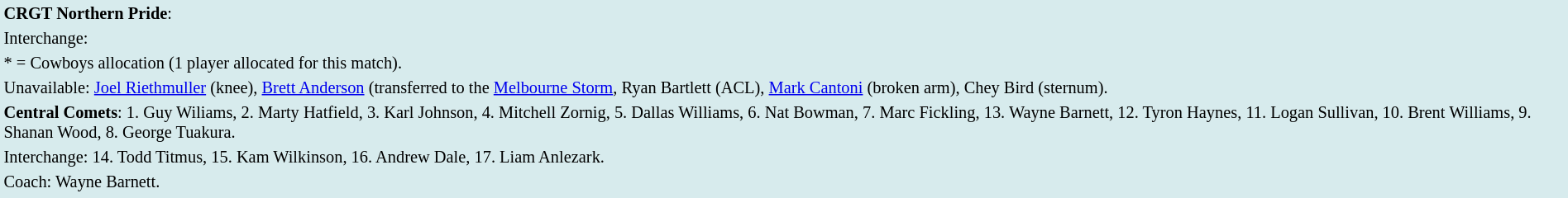<table style="background:#d7ebed; font-size:85%; width:100%;">
<tr>
<td><strong>CRGT Northern Pride</strong>:              </td>
</tr>
<tr>
<td>Interchange:    </td>
</tr>
<tr>
<td>* = Cowboys allocation (1 player allocated for this match).</td>
</tr>
<tr>
<td>Unavailable: <a href='#'>Joel Riethmuller</a> (knee), <a href='#'>Brett Anderson</a> (transferred to the <a href='#'>Melbourne Storm</a>, Ryan Bartlett (ACL), <a href='#'>Mark Cantoni</a> (broken arm), Chey Bird (sternum).</td>
</tr>
<tr>
<td><strong>Central Comets</strong>: 1. Guy Wiliams, 2. Marty Hatfield, 3. Karl Johnson, 4. Mitchell Zornig, 5. Dallas Williams, 6. Nat Bowman, 7. Marc Fickling, 13. Wayne Barnett, 12. Tyron Haynes, 11. Logan Sullivan, 10. Brent Williams, 9. Shanan Wood, 8. George Tuakura.</td>
</tr>
<tr>
<td>Interchange: 14. Todd Titmus, 15. Kam Wilkinson, 16. Andrew Dale, 17. Liam Anlezark.</td>
</tr>
<tr>
<td>Coach: Wayne Barnett.</td>
</tr>
<tr>
</tr>
</table>
